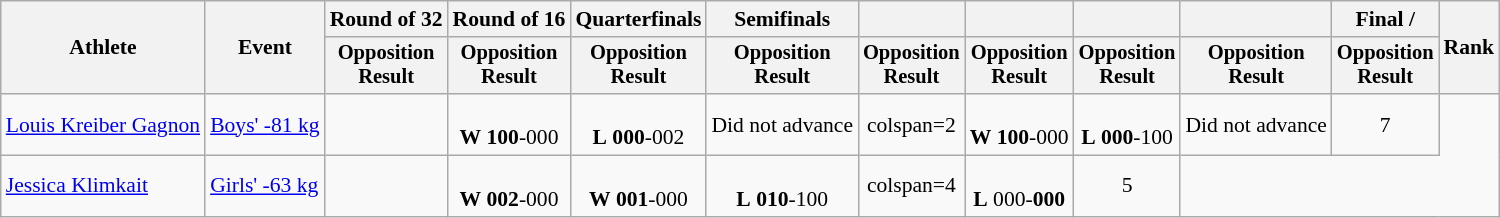<table class="wikitable" style="font-size:90%">
<tr>
<th rowspan="2">Athlete</th>
<th rowspan="2">Event</th>
<th>Round of 32</th>
<th>Round of 16</th>
<th>Quarterfinals</th>
<th>Semifinals</th>
<th></th>
<th></th>
<th></th>
<th></th>
<th>Final / </th>
<th rowspan=2>Rank</th>
</tr>
<tr style="font-size:95%">
<th>Opposition<br>Result</th>
<th>Opposition<br>Result</th>
<th>Opposition<br>Result</th>
<th>Opposition<br>Result</th>
<th>Opposition<br>Result</th>
<th>Opposition<br>Result</th>
<th>Opposition<br>Result</th>
<th>Opposition<br>Result</th>
<th>Opposition<br>Result</th>
</tr>
<tr align=center>
<td align=left><a href='#'>Louis Kreiber Gagnon</a></td>
<td align=left><a href='#'>Boys' -81 kg</a></td>
<td></td>
<td><br><strong>W</strong> <strong>100</strong>-000</td>
<td><br><strong>L</strong> <strong>000</strong>-002</td>
<td>Did not advance</td>
<td>colspan=2 </td>
<td><br><strong>W</strong> <strong>100</strong>-000</td>
<td><br><strong>L</strong> <strong>000</strong>-100</td>
<td>Did not advance</td>
<td>7</td>
</tr>
<tr align=center>
<td align=left><a href='#'>Jessica Klimkait</a></td>
<td align=left><a href='#'>Girls' -63 kg</a></td>
<td></td>
<td><br><strong>W</strong> <strong>002</strong>-000</td>
<td><br><strong>W</strong> <strong>001</strong>-000</td>
<td><br><strong>L</strong> <strong>010</strong>-100</td>
<td>colspan=4 </td>
<td><br><strong>L</strong> 000-<strong>000</strong></td>
<td>5</td>
</tr>
</table>
